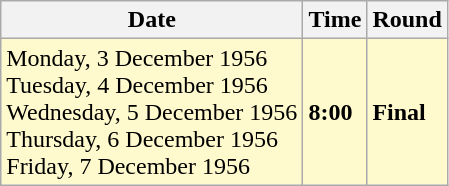<table class="wikitable">
<tr>
<th>Date</th>
<th>Time</th>
<th>Round</th>
</tr>
<tr style=background:lemonchiffon>
<td>Monday, 3 December 1956<br>Tuesday, 4 December 1956<br>Wednesday, 5 December 1956<br>Thursday, 6 December 1956<br>Friday, 7 December 1956</td>
<td><strong>8:00</strong></td>
<td><strong>Final</strong></td>
</tr>
</table>
